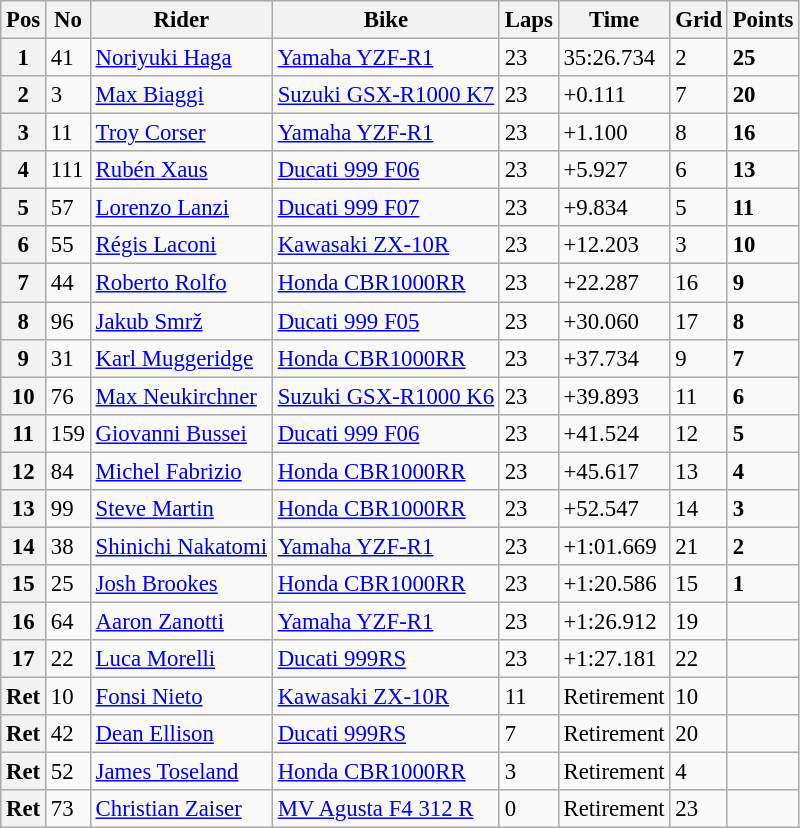<table class="wikitable" style="font-size: 95%;">
<tr>
<th>Pos</th>
<th>No</th>
<th>Rider</th>
<th>Bike</th>
<th>Laps</th>
<th>Time</th>
<th>Grid</th>
<th>Points</th>
</tr>
<tr>
<th>1</th>
<td>41</td>
<td> <a href='#'>Noriyuki Haga</a></td>
<td><a href='#'>Yamaha YZF-R1</a></td>
<td>23</td>
<td>35:26.734</td>
<td>2</td>
<td><strong>25</strong></td>
</tr>
<tr>
<th>2</th>
<td>3</td>
<td> <a href='#'>Max Biaggi</a></td>
<td><a href='#'>Suzuki GSX-R1000 K7</a></td>
<td>23</td>
<td>+0.111</td>
<td>7</td>
<td><strong>20</strong></td>
</tr>
<tr>
<th>3</th>
<td>11</td>
<td> <a href='#'>Troy Corser</a></td>
<td><a href='#'>Yamaha YZF-R1</a></td>
<td>23</td>
<td>+1.100</td>
<td>8</td>
<td><strong>16</strong></td>
</tr>
<tr>
<th>4</th>
<td>111</td>
<td> <a href='#'>Rubén Xaus</a></td>
<td><a href='#'>Ducati 999 F06</a></td>
<td>23</td>
<td>+5.927</td>
<td>6</td>
<td><strong>13</strong></td>
</tr>
<tr>
<th>5</th>
<td>57</td>
<td> <a href='#'>Lorenzo Lanzi</a></td>
<td><a href='#'>Ducati 999 F07</a></td>
<td>23</td>
<td>+9.834</td>
<td>5</td>
<td><strong>11</strong></td>
</tr>
<tr>
<th>6</th>
<td>55</td>
<td> <a href='#'>Régis Laconi</a></td>
<td><a href='#'>Kawasaki ZX-10R</a></td>
<td>23</td>
<td>+12.203</td>
<td>3</td>
<td><strong>10</strong></td>
</tr>
<tr>
<th>7</th>
<td>44</td>
<td> <a href='#'>Roberto Rolfo</a></td>
<td><a href='#'>Honda CBR1000RR</a></td>
<td>23</td>
<td>+22.287</td>
<td>16</td>
<td><strong>9</strong></td>
</tr>
<tr>
<th>8</th>
<td>96</td>
<td> <a href='#'>Jakub Smrž</a></td>
<td><a href='#'>Ducati 999 F05</a></td>
<td>23</td>
<td>+30.060</td>
<td>17</td>
<td><strong>8</strong></td>
</tr>
<tr>
<th>9</th>
<td>31</td>
<td> <a href='#'>Karl Muggeridge</a></td>
<td><a href='#'>Honda CBR1000RR</a></td>
<td>23</td>
<td>+37.734</td>
<td>9</td>
<td><strong>7</strong></td>
</tr>
<tr>
<th>10</th>
<td>76</td>
<td> <a href='#'>Max Neukirchner</a></td>
<td><a href='#'>Suzuki GSX-R1000 K6</a></td>
<td>23</td>
<td>+39.893</td>
<td>11</td>
<td><strong>6</strong></td>
</tr>
<tr>
<th>11</th>
<td>159</td>
<td> <a href='#'>Giovanni Bussei</a></td>
<td><a href='#'>Ducati 999 F06</a></td>
<td>23</td>
<td>+41.524</td>
<td>12</td>
<td><strong>5</strong></td>
</tr>
<tr>
<th>12</th>
<td>84</td>
<td> <a href='#'>Michel Fabrizio</a></td>
<td><a href='#'>Honda CBR1000RR</a></td>
<td>23</td>
<td>+45.617</td>
<td>13</td>
<td><strong>4</strong></td>
</tr>
<tr>
<th>13</th>
<td>99</td>
<td> <a href='#'>Steve Martin</a></td>
<td><a href='#'>Honda CBR1000RR</a></td>
<td>23</td>
<td>+52.547</td>
<td>14</td>
<td><strong>3</strong></td>
</tr>
<tr>
<th>14</th>
<td>38</td>
<td> <a href='#'>Shinichi Nakatomi</a></td>
<td><a href='#'>Yamaha YZF-R1</a></td>
<td>23</td>
<td>+1:01.669</td>
<td>21</td>
<td><strong>2</strong></td>
</tr>
<tr>
<th>15</th>
<td>25</td>
<td> <a href='#'>Josh Brookes</a></td>
<td><a href='#'>Honda CBR1000RR</a></td>
<td>23</td>
<td>+1:20.586</td>
<td>15</td>
<td><strong>1</strong></td>
</tr>
<tr>
<th>16</th>
<td>64</td>
<td> <a href='#'>Aaron Zanotti</a></td>
<td><a href='#'>Yamaha YZF-R1</a></td>
<td>23</td>
<td>+1:26.912</td>
<td>19</td>
<td></td>
</tr>
<tr>
<th>17</th>
<td>22</td>
<td> <a href='#'>Luca Morelli</a></td>
<td><a href='#'>Ducati 999RS</a></td>
<td>23</td>
<td>+1:27.181</td>
<td>22</td>
<td></td>
</tr>
<tr>
<th>Ret</th>
<td>10</td>
<td> <a href='#'>Fonsi Nieto</a></td>
<td><a href='#'>Kawasaki ZX-10R</a></td>
<td>11</td>
<td>Retirement</td>
<td>10</td>
<td></td>
</tr>
<tr>
<th>Ret</th>
<td>42</td>
<td> <a href='#'>Dean Ellison</a></td>
<td><a href='#'>Ducati 999RS</a></td>
<td>7</td>
<td>Retirement</td>
<td>20</td>
<td></td>
</tr>
<tr>
<th>Ret</th>
<td>52</td>
<td> <a href='#'>James Toseland</a></td>
<td><a href='#'>Honda CBR1000RR</a></td>
<td>3</td>
<td>Retirement</td>
<td>4</td>
<td></td>
</tr>
<tr>
<th>Ret</th>
<td>73</td>
<td> <a href='#'>Christian Zaiser</a></td>
<td><a href='#'>MV Agusta F4 312 R</a></td>
<td>0</td>
<td>Retirement</td>
<td>23</td>
<td></td>
</tr>
</table>
